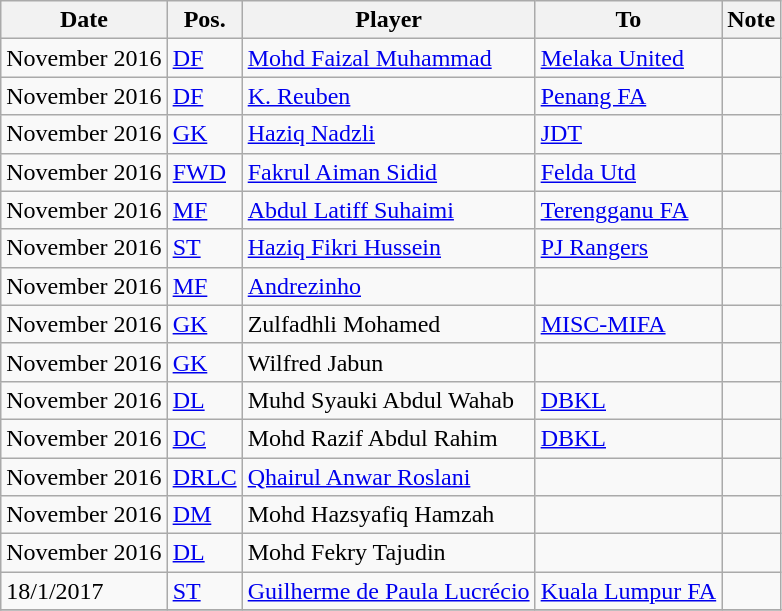<table class="wikitable sortable">
<tr>
<th>Date</th>
<th>Pos.</th>
<th>Player</th>
<th>To</th>
<th>Note</th>
</tr>
<tr>
<td>November 2016</td>
<td><a href='#'>DF</a></td>
<td> <a href='#'>Mohd Faizal Muhammad</a></td>
<td> <a href='#'>Melaka United</a></td>
<td></td>
</tr>
<tr>
<td>November 2016</td>
<td><a href='#'>DF</a></td>
<td> <a href='#'>K. Reuben</a></td>
<td> <a href='#'>Penang FA</a></td>
<td></td>
</tr>
<tr>
<td>November 2016</td>
<td><a href='#'>GK</a></td>
<td> <a href='#'>Haziq Nadzli</a></td>
<td> <a href='#'>JDT</a></td>
<td></td>
</tr>
<tr>
<td>November 2016</td>
<td><a href='#'>FWD</a></td>
<td> <a href='#'>Fakrul Aiman Sidid</a></td>
<td> <a href='#'>Felda Utd</a></td>
<td></td>
</tr>
<tr>
<td>November 2016</td>
<td><a href='#'>MF</a></td>
<td> <a href='#'>Abdul Latiff Suhaimi</a></td>
<td> <a href='#'>Terengganu FA</a></td>
<td></td>
</tr>
<tr>
<td>November 2016</td>
<td><a href='#'>ST</a></td>
<td> <a href='#'>Haziq Fikri Hussein</a></td>
<td> <a href='#'>PJ Rangers</a></td>
<td></td>
</tr>
<tr>
<td>November 2016</td>
<td><a href='#'>MF</a></td>
<td> <a href='#'>Andrezinho</a></td>
<td></td>
<td></td>
</tr>
<tr>
<td>November 2016</td>
<td><a href='#'>GK</a></td>
<td> Zulfadhli Mohamed</td>
<td> <a href='#'>MISC-MIFA</a></td>
<td></td>
</tr>
<tr>
<td>November 2016</td>
<td><a href='#'>GK</a></td>
<td> Wilfred Jabun</td>
<td></td>
<td></td>
</tr>
<tr>
<td>November 2016</td>
<td><a href='#'>DL</a></td>
<td> Muhd Syauki Abdul Wahab</td>
<td> <a href='#'>DBKL</a></td>
<td></td>
</tr>
<tr>
<td>November 2016</td>
<td><a href='#'>DC</a></td>
<td> Mohd Razif Abdul Rahim</td>
<td> <a href='#'>DBKL</a></td>
<td></td>
</tr>
<tr>
<td>November 2016</td>
<td><a href='#'>DRLC</a></td>
<td> <a href='#'>Qhairul Anwar Roslani</a></td>
<td></td>
<td></td>
</tr>
<tr>
<td>November 2016</td>
<td><a href='#'>DM</a></td>
<td> Mohd Hazsyafiq Hamzah</td>
<td></td>
<td></td>
</tr>
<tr>
<td>November 2016</td>
<td><a href='#'>DL</a></td>
<td> Mohd Fekry Tajudin</td>
<td></td>
<td></td>
</tr>
<tr>
<td>18/1/2017</td>
<td><a href='#'>ST</a></td>
<td> <a href='#'>Guilherme de Paula Lucrécio</a></td>
<td> <a href='#'>Kuala Lumpur FA</a></td>
<td></td>
</tr>
<tr>
</tr>
</table>
